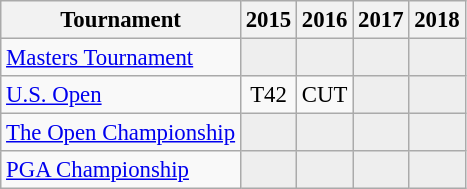<table class="wikitable" style="font-size:95%;text-align:center;">
<tr>
<th>Tournament</th>
<th>2015</th>
<th>2016</th>
<th>2017</th>
<th>2018</th>
</tr>
<tr>
<td align=left><a href='#'>Masters Tournament</a></td>
<td style="background:#eeeeee;"></td>
<td style="background:#eeeeee;"></td>
<td style="background:#eeeeee;"></td>
<td style="background:#eeeeee;"></td>
</tr>
<tr>
<td align=left><a href='#'>U.S. Open</a></td>
<td>T42</td>
<td>CUT</td>
<td style="background:#eeeeee;"></td>
<td style="background:#eeeeee;"></td>
</tr>
<tr>
<td align=left><a href='#'>The Open Championship</a></td>
<td style="background:#eeeeee;"></td>
<td style="background:#eeeeee;"></td>
<td style="background:#eeeeee;"></td>
<td style="background:#eeeeee;"></td>
</tr>
<tr>
<td align=left><a href='#'>PGA Championship</a></td>
<td style="background:#eeeeee;"></td>
<td style="background:#eeeeee;"></td>
<td style="background:#eeeeee;"></td>
<td style="background:#eeeeee;"></td>
</tr>
</table>
